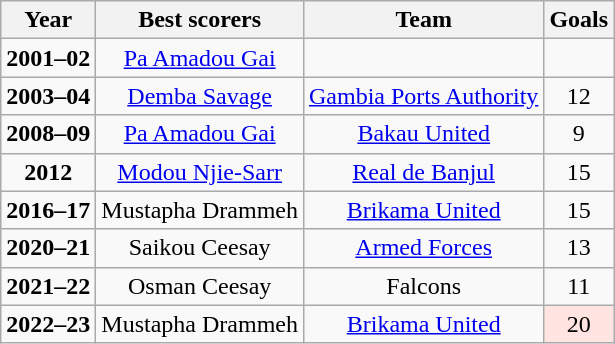<table class="wikitable" style="text-align:center;">
<tr>
<th>Year</th>
<th>Best scorers</th>
<th>Team</th>
<th>Goals</th>
</tr>
<tr>
<td><strong>2001–02</strong></td>
<td> <a href='#'>Pa Amadou Gai</a></td>
<td></td>
<td></td>
</tr>
<tr>
<td><strong>2003–04</strong></td>
<td> <a href='#'>Demba Savage</a></td>
<td><a href='#'>Gambia Ports Authority</a></td>
<td>12</td>
</tr>
<tr>
<td><strong>2008–09</strong></td>
<td> <a href='#'>Pa Amadou Gai</a></td>
<td><a href='#'>Bakau United</a></td>
<td>9</td>
</tr>
<tr>
<td><strong>2012</strong></td>
<td> <a href='#'>Modou Njie-Sarr</a></td>
<td><a href='#'>Real de Banjul</a></td>
<td>15</td>
</tr>
<tr>
<td><strong>2016–17</strong></td>
<td> Mustapha Drammeh</td>
<td><a href='#'>Brikama United</a></td>
<td>15</td>
</tr>
<tr>
<td><strong>2020–21</strong></td>
<td> Saikou Ceesay</td>
<td><a href='#'>Armed Forces</a></td>
<td>13</td>
</tr>
<tr>
<td><strong>2021–22</strong></td>
<td> Osman Ceesay</td>
<td>Falcons</td>
<td>11</td>
</tr>
<tr>
<td><strong>2022–23</strong></td>
<td> Mustapha Drammeh</td>
<td><a href='#'>Brikama United</a></td>
<td bgcolor=mistyrose>20</td>
</tr>
</table>
